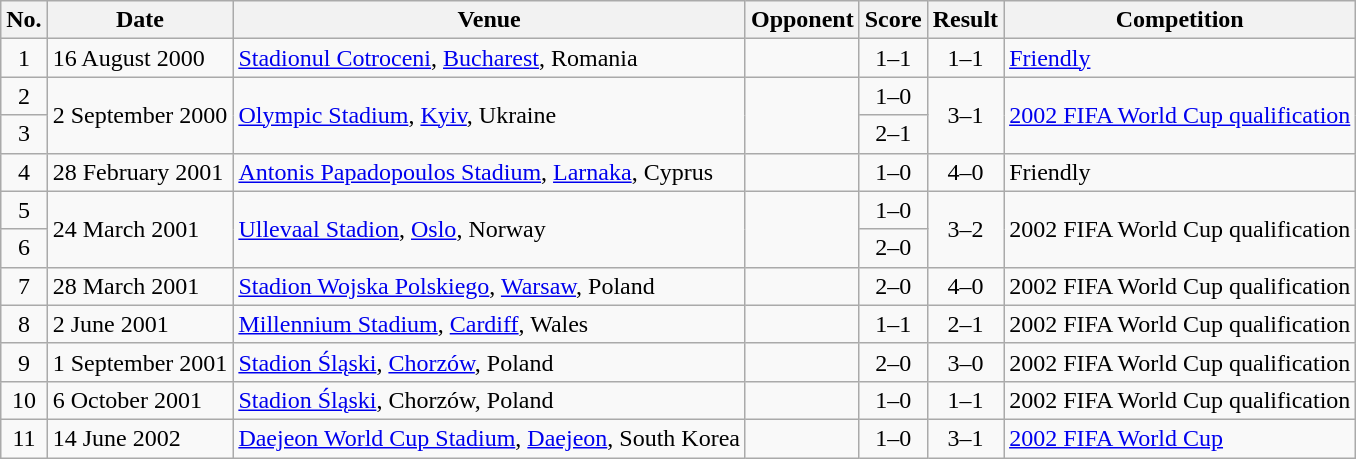<table class="wikitable sortable">
<tr>
<th scope="col">No.</th>
<th scope="col">Date</th>
<th scope="col">Venue</th>
<th scope="col">Opponent</th>
<th scope="col">Score</th>
<th scope="col">Result</th>
<th scope="col">Competition</th>
</tr>
<tr>
<td style="text-align:center">1</td>
<td>16 August 2000</td>
<td><a href='#'>Stadionul Cotroceni</a>, <a href='#'>Bucharest</a>, Romania</td>
<td></td>
<td style="text-align:center">1–1</td>
<td style="text-align:center">1–1</td>
<td><a href='#'>Friendly</a></td>
</tr>
<tr>
<td style="text-align:center">2</td>
<td rowspan="2">2 September 2000</td>
<td rowspan="2"><a href='#'>Olympic Stadium</a>, <a href='#'>Kyiv</a>, Ukraine</td>
<td rowspan="2"></td>
<td style="text-align:center">1–0</td>
<td rowspan="2" style="text-align:center">3–1</td>
<td rowspan="2"><a href='#'>2002 FIFA World Cup qualification</a></td>
</tr>
<tr>
<td style="text-align:center">3</td>
<td style="text-align:center">2–1</td>
</tr>
<tr>
<td style="text-align:center">4</td>
<td>28 February 2001</td>
<td><a href='#'>Antonis Papadopoulos Stadium</a>, <a href='#'>Larnaka</a>, Cyprus</td>
<td></td>
<td style="text-align:center">1–0</td>
<td style="text-align:center">4–0</td>
<td>Friendly</td>
</tr>
<tr>
<td style="text-align:center">5</td>
<td rowspan="2">24 March 2001</td>
<td rowspan="2"><a href='#'>Ullevaal Stadion</a>, <a href='#'>Oslo</a>, Norway</td>
<td rowspan="2"></td>
<td style="text-align:center">1–0</td>
<td rowspan="2" style="text-align:center">3–2</td>
<td rowspan="2">2002 FIFA World Cup qualification</td>
</tr>
<tr>
<td style="text-align:center">6</td>
<td style="text-align:center">2–0</td>
</tr>
<tr>
<td style="text-align:center">7</td>
<td>28 March 2001</td>
<td><a href='#'>Stadion Wojska Polskiego</a>, <a href='#'>Warsaw</a>, Poland</td>
<td></td>
<td style="text-align:center">2–0</td>
<td style="text-align:center">4–0</td>
<td>2002 FIFA World Cup qualification</td>
</tr>
<tr>
<td style="text-align:center">8</td>
<td>2 June 2001</td>
<td><a href='#'>Millennium Stadium</a>, <a href='#'>Cardiff</a>, Wales</td>
<td></td>
<td style="text-align:center">1–1</td>
<td style="text-align:center">2–1</td>
<td>2002 FIFA World Cup qualification</td>
</tr>
<tr>
<td style="text-align:center">9</td>
<td>1 September 2001</td>
<td><a href='#'>Stadion Śląski</a>, <a href='#'>Chorzów</a>, Poland</td>
<td></td>
<td style="text-align:center">2–0</td>
<td style="text-align:center">3–0</td>
<td>2002 FIFA World Cup qualification</td>
</tr>
<tr>
<td style="text-align:center">10</td>
<td>6 October 2001</td>
<td><a href='#'>Stadion Śląski</a>, Chorzów, Poland</td>
<td></td>
<td style="text-align:center">1–0</td>
<td style="text-align:center">1–1</td>
<td>2002 FIFA World Cup qualification</td>
</tr>
<tr>
<td style="text-align:center">11</td>
<td>14 June 2002</td>
<td><a href='#'>Daejeon World Cup Stadium</a>, <a href='#'>Daejeon</a>, South Korea</td>
<td></td>
<td style="text-align:center">1–0</td>
<td style="text-align:center">3–1</td>
<td><a href='#'>2002 FIFA World Cup</a></td>
</tr>
</table>
